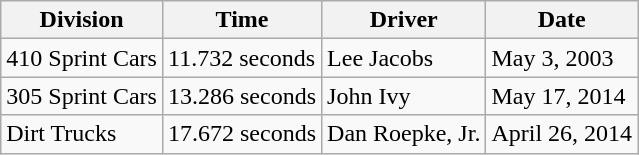<table class="wikitable">
<tr>
<th>Division</th>
<th>Time</th>
<th>Driver</th>
<th>Date</th>
</tr>
<tr>
<td>410 Sprint Cars</td>
<td>11.732 seconds</td>
<td>Lee Jacobs</td>
<td>May 3, 2003</td>
</tr>
<tr>
<td>305 Sprint Cars</td>
<td>13.286 seconds</td>
<td>John Ivy</td>
<td>May 17, 2014</td>
</tr>
<tr>
<td>Dirt Trucks</td>
<td>17.672 seconds</td>
<td>Dan Roepke, Jr.</td>
<td>April 26, 2014</td>
</tr>
</table>
